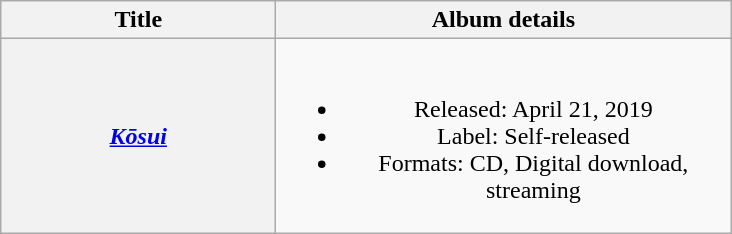<table class="wikitable plainrowheaders" style="text-align:center;">
<tr>
<th scope="col" rowspan="1" style="width:11em;">Title</th>
<th scope="col" rowspan="1" style="width:18.5em;">Album details</th>
</tr>
<tr>
<th scope="row"><em><a href='#'>Kōsui</a></em></th>
<td><br><ul><li>Released: April 21, 2019</li><li>Label: Self-released</li><li>Formats: CD, Digital download, streaming</li></ul></td>
</tr>
</table>
